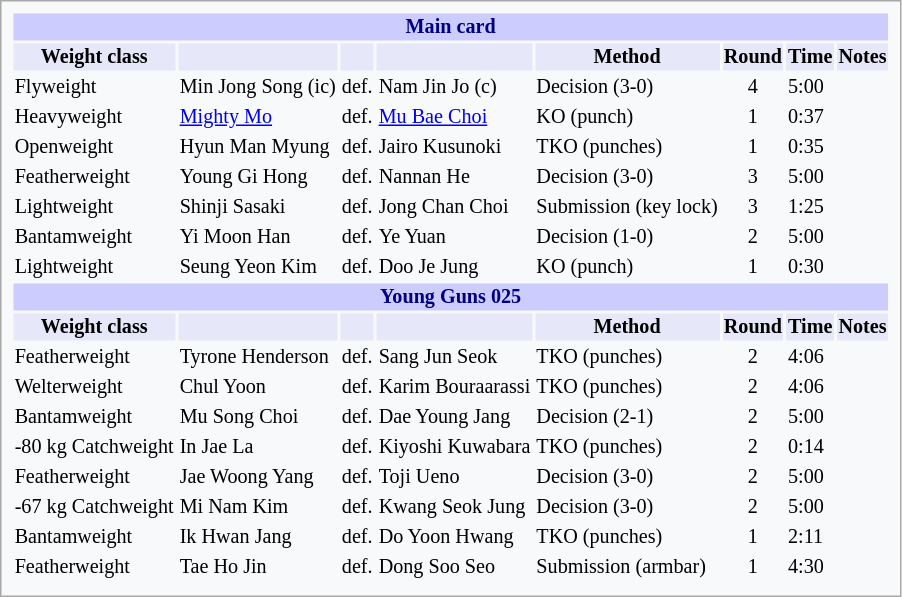<table style="font-size: 84%; border: 1px solid darkgray; padding: 0.43em; background-color: #F8F9FA;">
<tr>
<th colspan="8" style="background-color: #ccf; color: #000080; text-align: center;">Main card</th>
</tr>
<tr>
<th colspan="1" style="background-color: #E6E8FA; color: #000000; text-align: center;">Weight class</th>
<th colspan="1" style="background-color: #E6E8FA; color: #000000; text-align: center;"></th>
<th colspan="1" style="background-color: #E6E8FA; color: #000000; text-align: center;"></th>
<th colspan="1" style="background-color: #E6E8FA; color: #000000; text-align: center;"></th>
<th colspan="1" style="background-color: #E6E8FA; color: #000000; text-align: center;">Method</th>
<th colspan="1" style="background-color: #E6E8FA; color: #000000; text-align: center;">Round</th>
<th colspan="1" style="background-color: #E6E8FA; color: #000000; text-align: center;">Time</th>
<th colspan="1" style="background-color: #E6E8FA; color: #000000; text-align: center;">Notes</th>
</tr>
<tr>
<td>Flyweight</td>
<td> Min Jong Song (ic)</td>
<td>def.</td>
<td> Nam Jin Jo (c)</td>
<td>Decision (3-0)</td>
<td align="center">4</td>
<td>5:00</td>
<td></td>
</tr>
<tr>
<td>Heavyweight</td>
<td> <a href='#'>Mighty Mo</a></td>
<td>def.</td>
<td> <a href='#'>Mu Bae Choi</a></td>
<td>KO (punch)</td>
<td align="center">1</td>
<td>0:37</td>
<td></td>
</tr>
<tr>
<td>Openweight</td>
<td> Hyun Man Myung</td>
<td>def.</td>
<td> Jairo Kusunoki</td>
<td>TKO (punches)</td>
<td align="center">1</td>
<td>0:35</td>
<td></td>
</tr>
<tr>
<td>Featherweight</td>
<td> Young Gi Hong</td>
<td>def.</td>
<td> Nannan He</td>
<td>Decision (3-0)</td>
<td align="center">3</td>
<td>5:00</td>
<td></td>
</tr>
<tr>
<td>Lightweight</td>
<td> Shinji Sasaki</td>
<td>def.</td>
<td> Jong Chan Choi</td>
<td>Submission (key lock)</td>
<td align="center">3</td>
<td>1:25</td>
<td></td>
</tr>
<tr>
<td>Bantamweight</td>
<td> Yi Moon Han</td>
<td>def.</td>
<td> Ye Yuan</td>
<td>Decision (1-0)</td>
<td align="center">2</td>
<td>5:00</td>
<td></td>
</tr>
<tr>
<td>Lightweight</td>
<td> Seung Yeon Kim</td>
<td>def.</td>
<td> Doo Je Jung</td>
<td>KO (punch)</td>
<td align="center">1</td>
<td>0:30</td>
<td></td>
</tr>
<tr>
<th colspan="8" style="background-color: #ccf; color: #000080; text-align: center;">Young Guns 025</th>
</tr>
<tr>
<th colspan="1" style="background-color: #E6E8FA; color: #000000; text-align: center;">Weight class</th>
<th colspan="1" style="background-color: #E6E8FA; color: #000000; text-align: center;"></th>
<th colspan="1" style="background-color: #E6E8FA; color: #000000; text-align: center;"></th>
<th colspan="1" style="background-color: #E6E8FA; color: #000000; text-align: center;"></th>
<th colspan="1" style="background-color: #E6E8FA; color: #000000; text-align: center;">Method</th>
<th colspan="1" style="background-color: #E6E8FA; color: #000000; text-align: center;">Round</th>
<th colspan="1" style="background-color: #E6E8FA; color: #000000; text-align: center;">Time</th>
<th colspan="1" style="background-color: #E6E8FA; color: #000000; text-align: center;">Notes</th>
</tr>
<tr>
<td>Featherweight</td>
<td> Tyrone Henderson</td>
<td>def.</td>
<td> Sang Jun Seok</td>
<td>TKO (punches)</td>
<td align="center">2</td>
<td>4:06</td>
<td></td>
</tr>
<tr>
<td>Welterweight</td>
<td> Chul Yoon</td>
<td>def.</td>
<td> Karim Bouraarassi</td>
<td>TKO (punches)</td>
<td align="center">2</td>
<td>4:06</td>
<td></td>
</tr>
<tr>
<td>Bantamweight</td>
<td> Mu Song Choi</td>
<td>def.</td>
<td> Dae Young Jang</td>
<td>Decision (2-1)</td>
<td align="center">2</td>
<td>5:00</td>
<td></td>
</tr>
<tr>
<td>-80 kg Catchweight</td>
<td> In Jae La</td>
<td>def.</td>
<td> Kiyoshi Kuwabara</td>
<td>TKO (punches)</td>
<td align="center">2</td>
<td>0:14</td>
<td></td>
</tr>
<tr>
<td>Featherweight</td>
<td> Jae Woong Yang</td>
<td>def.</td>
<td> Toji Ueno</td>
<td>Decision (3-0)</td>
<td align="center">2</td>
<td>5:00</td>
<td></td>
</tr>
<tr>
<td>-67 kg Catchweight</td>
<td> Mi Nam Kim</td>
<td>def.</td>
<td> Kwang Seok Jung</td>
<td>Decision (3-0)</td>
<td align="center">2</td>
<td>5:00</td>
<td></td>
</tr>
<tr>
<td>Bantamweight</td>
<td> Ik Hwan Jang</td>
<td>def.</td>
<td> Do Yoon Hwang</td>
<td>TKO (punches)</td>
<td align="center">1</td>
<td>2:11</td>
<td></td>
</tr>
<tr>
<td>Featherweight</td>
<td> Tae Ho Jin</td>
<td>def.</td>
<td> Dong Soo Seo</td>
<td>Submission (armbar)</td>
<td align="center">1</td>
<td>4:30</td>
<td></td>
</tr>
<tr>
</tr>
</table>
